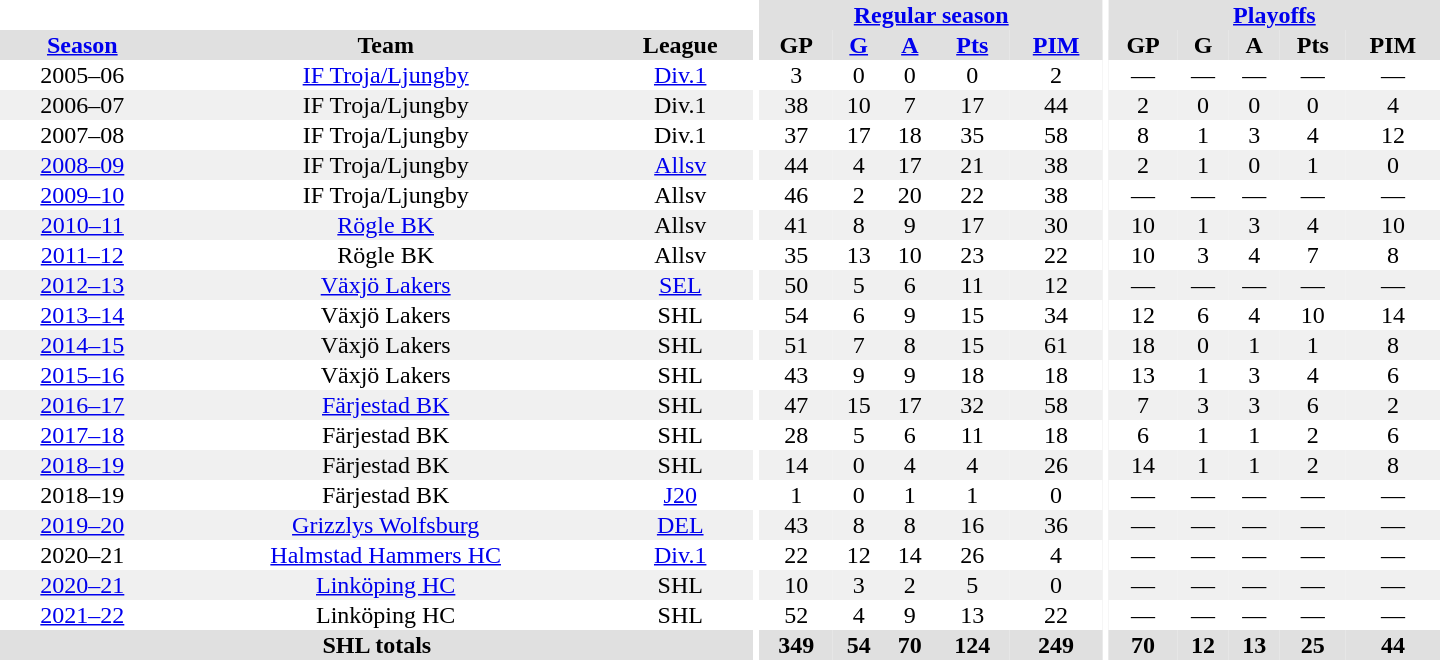<table border="0" cellpadding="1" cellspacing="0" style="text-align:center; width:60em">
<tr bgcolor="#e0e0e0">
<th colspan="3" bgcolor="#ffffff"></th>
<th rowspan="99" bgcolor="#ffffff"></th>
<th colspan="5"><a href='#'>Regular season</a></th>
<th rowspan="99" bgcolor="#ffffff"></th>
<th colspan="5"><a href='#'>Playoffs</a></th>
</tr>
<tr bgcolor="#e0e0e0">
<th><a href='#'>Season</a></th>
<th>Team</th>
<th>League</th>
<th>GP</th>
<th><a href='#'>G</a></th>
<th><a href='#'>A</a></th>
<th><a href='#'>Pts</a></th>
<th><a href='#'>PIM</a></th>
<th>GP</th>
<th>G</th>
<th>A</th>
<th>Pts</th>
<th>PIM</th>
</tr>
<tr>
<td>2005–06</td>
<td><a href='#'>IF Troja/Ljungby</a></td>
<td><a href='#'>Div.1</a></td>
<td>3</td>
<td>0</td>
<td>0</td>
<td>0</td>
<td>2</td>
<td>—</td>
<td>—</td>
<td>—</td>
<td>—</td>
<td>—</td>
</tr>
<tr bgcolor="#f0f0f0">
<td>2006–07</td>
<td>IF Troja/Ljungby</td>
<td>Div.1</td>
<td>38</td>
<td>10</td>
<td>7</td>
<td>17</td>
<td>44</td>
<td>2</td>
<td>0</td>
<td>0</td>
<td>0</td>
<td>4</td>
</tr>
<tr>
<td>2007–08</td>
<td>IF Troja/Ljungby</td>
<td>Div.1</td>
<td>37</td>
<td>17</td>
<td>18</td>
<td>35</td>
<td>58</td>
<td>8</td>
<td>1</td>
<td>3</td>
<td>4</td>
<td>12</td>
</tr>
<tr bgcolor="#f0f0f0">
<td><a href='#'>2008–09</a></td>
<td>IF Troja/Ljungby</td>
<td><a href='#'>Allsv</a></td>
<td>44</td>
<td>4</td>
<td>17</td>
<td>21</td>
<td>38</td>
<td>2</td>
<td>1</td>
<td>0</td>
<td>1</td>
<td>0</td>
</tr>
<tr>
<td><a href='#'>2009–10</a></td>
<td>IF Troja/Ljungby</td>
<td>Allsv</td>
<td>46</td>
<td>2</td>
<td>20</td>
<td>22</td>
<td>38</td>
<td>—</td>
<td>—</td>
<td>—</td>
<td>—</td>
<td>—</td>
</tr>
<tr bgcolor="#f0f0f0">
<td><a href='#'>2010–11</a></td>
<td><a href='#'>Rögle BK</a></td>
<td>Allsv</td>
<td>41</td>
<td>8</td>
<td>9</td>
<td>17</td>
<td>30</td>
<td>10</td>
<td>1</td>
<td>3</td>
<td>4</td>
<td>10</td>
</tr>
<tr>
<td><a href='#'>2011–12</a></td>
<td>Rögle BK</td>
<td>Allsv</td>
<td>35</td>
<td>13</td>
<td>10</td>
<td>23</td>
<td>22</td>
<td>10</td>
<td>3</td>
<td>4</td>
<td>7</td>
<td>8</td>
</tr>
<tr bgcolor="#f0f0f0">
<td><a href='#'>2012–13</a></td>
<td><a href='#'>Växjö Lakers</a></td>
<td><a href='#'>SEL</a></td>
<td>50</td>
<td>5</td>
<td>6</td>
<td>11</td>
<td>12</td>
<td>—</td>
<td>—</td>
<td>—</td>
<td>—</td>
<td>—</td>
</tr>
<tr>
<td><a href='#'>2013–14</a></td>
<td>Växjö Lakers</td>
<td>SHL</td>
<td>54</td>
<td>6</td>
<td>9</td>
<td>15</td>
<td>34</td>
<td>12</td>
<td>6</td>
<td>4</td>
<td>10</td>
<td>14</td>
</tr>
<tr bgcolor="#f0f0f0">
<td><a href='#'>2014–15</a></td>
<td>Växjö Lakers</td>
<td>SHL</td>
<td>51</td>
<td>7</td>
<td>8</td>
<td>15</td>
<td>61</td>
<td>18</td>
<td>0</td>
<td>1</td>
<td>1</td>
<td>8</td>
</tr>
<tr>
<td><a href='#'>2015–16</a></td>
<td>Växjö Lakers</td>
<td>SHL</td>
<td>43</td>
<td>9</td>
<td>9</td>
<td>18</td>
<td>18</td>
<td>13</td>
<td>1</td>
<td>3</td>
<td>4</td>
<td>6</td>
</tr>
<tr bgcolor="#f0f0f0">
<td><a href='#'>2016–17</a></td>
<td><a href='#'>Färjestad BK</a></td>
<td>SHL</td>
<td>47</td>
<td>15</td>
<td>17</td>
<td>32</td>
<td>58</td>
<td>7</td>
<td>3</td>
<td>3</td>
<td>6</td>
<td>2</td>
</tr>
<tr>
<td><a href='#'>2017–18</a></td>
<td>Färjestad BK</td>
<td>SHL</td>
<td>28</td>
<td>5</td>
<td>6</td>
<td>11</td>
<td>18</td>
<td>6</td>
<td>1</td>
<td>1</td>
<td>2</td>
<td>6</td>
</tr>
<tr bgcolor="#f0f0f0">
<td><a href='#'>2018–19</a></td>
<td>Färjestad BK</td>
<td>SHL</td>
<td>14</td>
<td>0</td>
<td>4</td>
<td>4</td>
<td>26</td>
<td>14</td>
<td>1</td>
<td>1</td>
<td>2</td>
<td>8</td>
</tr>
<tr>
<td>2018–19</td>
<td>Färjestad BK</td>
<td><a href='#'>J20</a></td>
<td>1</td>
<td>0</td>
<td>1</td>
<td>1</td>
<td>0</td>
<td>—</td>
<td>—</td>
<td>—</td>
<td>—</td>
<td>—</td>
</tr>
<tr bgcolor="#f0f0f0">
<td><a href='#'>2019–20</a></td>
<td><a href='#'>Grizzlys Wolfsburg</a></td>
<td><a href='#'>DEL</a></td>
<td>43</td>
<td>8</td>
<td>8</td>
<td>16</td>
<td>36</td>
<td>—</td>
<td>—</td>
<td>—</td>
<td>—</td>
<td>—</td>
</tr>
<tr>
<td>2020–21</td>
<td><a href='#'>Halmstad Hammers HC</a></td>
<td><a href='#'>Div.1</a></td>
<td>22</td>
<td>12</td>
<td>14</td>
<td>26</td>
<td>4</td>
<td>—</td>
<td>—</td>
<td>—</td>
<td>—</td>
<td>—</td>
</tr>
<tr bgcolor="#f0f0f0">
<td><a href='#'>2020–21</a></td>
<td><a href='#'>Linköping HC</a></td>
<td>SHL</td>
<td>10</td>
<td>3</td>
<td>2</td>
<td>5</td>
<td>0</td>
<td>—</td>
<td>—</td>
<td>—</td>
<td>—</td>
<td>—</td>
</tr>
<tr>
<td><a href='#'>2021–22</a></td>
<td>Linköping HC</td>
<td>SHL</td>
<td>52</td>
<td>4</td>
<td>9</td>
<td>13</td>
<td>22</td>
<td>—</td>
<td>—</td>
<td>—</td>
<td>—</td>
<td>—</td>
</tr>
<tr bgcolor="#e0e0e0">
<th colspan="3">SHL totals</th>
<th>349</th>
<th>54</th>
<th>70</th>
<th>124</th>
<th>249</th>
<th>70</th>
<th>12</th>
<th>13</th>
<th>25</th>
<th>44</th>
</tr>
</table>
